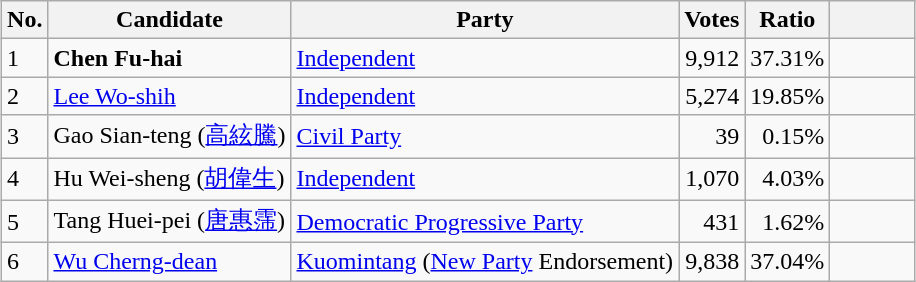<table class=wikitable style="margin: 1em auto;">
<tr>
<th>No.</th>
<th>Candidate</th>
<th>Party</th>
<th>Votes</th>
<th>Ratio</th>
<th width=49></th>
</tr>
<tr>
<td>1</td>
<td><strong>Chen Fu-hai</strong></td>
<td><a href='#'>Independent</a></td>
<td align="right">9,912</td>
<td align="right">37.31%</td>
<td align="center"></td>
</tr>
<tr>
<td>2</td>
<td><a href='#'>Lee Wo-shih</a></td>
<td><a href='#'>Independent</a></td>
<td align="right">5,274</td>
<td align="right">19.85%</td>
<td></td>
</tr>
<tr>
<td>3</td>
<td>Gao Sian-teng  (<a href='#'>高絃騰</a>)</td>
<td><a href='#'>Civil Party</a></td>
<td align="right">39</td>
<td align="right">0.15%</td>
<td></td>
</tr>
<tr>
<td>4</td>
<td>Hu Wei-sheng  (<a href='#'>胡偉生</a>)</td>
<td><a href='#'>Independent</a></td>
<td align="right">1,070</td>
<td align="right">4.03%</td>
<td></td>
</tr>
<tr>
<td>5</td>
<td>Tang Huei-pei  (<a href='#'>唐惠霈</a>)</td>
<td><a href='#'>Democratic Progressive Party</a></td>
<td align="right">431</td>
<td align="right">1.62%</td>
<td></td>
</tr>
<tr>
<td>6</td>
<td><a href='#'>Wu Cherng-dean</a></td>
<td><a href='#'>Kuomintang</a> <span> (<a href='#'>New Party</a> Endorsement)</span></td>
<td align="right">9,838</td>
<td align="right">37.04%</td>
<td></td>
</tr>
</table>
